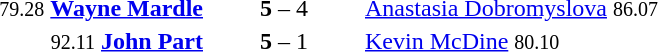<table style="text-align:center">
<tr>
<th width=223></th>
<th width=100></th>
<th width=223></th>
</tr>
<tr>
<td align=right><small>79.28</small> <strong><a href='#'>Wayne Mardle</a></strong> </td>
<td><strong>5</strong> – 4</td>
<td align=left> <a href='#'>Anastasia Dobromyslova</a> <small>86.07</small></td>
</tr>
<tr>
<td align=right><small>92.11</small> <strong><a href='#'>John Part</a></strong> </td>
<td><strong>5</strong> – 1</td>
<td align=left> <a href='#'>Kevin McDine</a> <small>80.10</small></td>
</tr>
</table>
